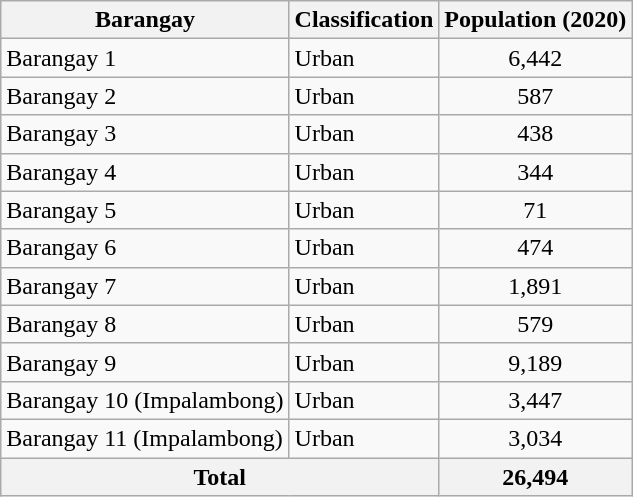<table class="wikitable sortable">
<tr>
<th>Barangay</th>
<th>Classification</th>
<th>Population (2020)</th>
</tr>
<tr>
<td>Barangay 1</td>
<td>Urban</td>
<td align="center">6,442</td>
</tr>
<tr>
<td>Barangay 2</td>
<td>Urban</td>
<td align="center">587</td>
</tr>
<tr>
<td>Barangay 3</td>
<td>Urban</td>
<td align="center">438</td>
</tr>
<tr>
<td>Barangay 4</td>
<td>Urban</td>
<td align="center">344</td>
</tr>
<tr>
<td>Barangay 5</td>
<td>Urban</td>
<td align="center">71</td>
</tr>
<tr>
<td>Barangay 6</td>
<td>Urban</td>
<td align="center">474</td>
</tr>
<tr>
<td>Barangay 7</td>
<td>Urban</td>
<td align="center">1,891</td>
</tr>
<tr>
<td>Barangay 8</td>
<td>Urban</td>
<td align="center">579</td>
</tr>
<tr>
<td>Barangay 9</td>
<td>Urban</td>
<td align="center">9,189</td>
</tr>
<tr>
<td>Barangay 10 (Impalambong)</td>
<td>Urban</td>
<td align="center">3,447</td>
</tr>
<tr>
<td>Barangay 11 (Impalambong)</td>
<td>Urban</td>
<td align="center">3,034</td>
</tr>
<tr>
<th colspan="2">Total</th>
<th>26,494</th>
</tr>
</table>
